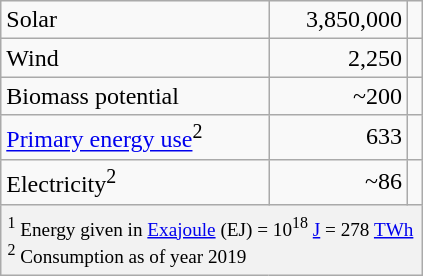<table class="wikitable" style="margin-right: 12px;">
<tr>
<td>Solar</td>
<td align=right>3,850,000</td>
<td align=center></td>
</tr>
<tr>
<td>Wind</td>
<td align=right>2,250</td>
<td align=center></td>
</tr>
<tr>
<td>Biomass potential</td>
<td align=right>~200</td>
<td align=center></td>
</tr>
<tr>
<td><a href='#'>Primary energy use</a><sup>2</sup></td>
<td align=right>633</td>
<td align=center></td>
</tr>
<tr>
<td>Electricity<sup>2</sup></td>
<td align=right>~86</td>
<td align=center></td>
</tr>
<tr>
<th colspan=3 style="font-size: 80%; font-weight: normal; text-align: left; padding: 6px 2px 4px 4px;"><sup>1</sup> Energy given in <a href='#'>Exajoule</a> (EJ) = 10<sup>18</sup> <a href='#'>J</a> = 278 <a href='#'>TWh</a> <br><sup>2</sup> Consumption as of year 2019</th>
</tr>
</table>
